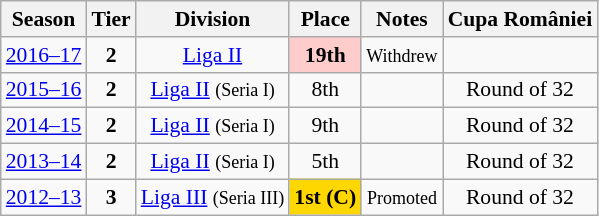<table class="wikitable" style="text-align:center; font-size:90%">
<tr>
<th>Season</th>
<th>Tier</th>
<th>Division</th>
<th>Place</th>
<th>Notes</th>
<th>Cupa României</th>
</tr>
<tr>
<td><a href='#'>2016–17</a></td>
<td><strong>2</strong></td>
<td><a href='#'>Liga II</a></td>
<td align=center bgcolor=#FFCCCC><strong>19th</strong></td>
<td><small>Withdrew</small></td>
<td></td>
</tr>
<tr>
<td><a href='#'>2015–16</a></td>
<td><strong>2</strong></td>
<td><a href='#'>Liga II</a> <small>(Seria I)</small></td>
<td>8th</td>
<td></td>
<td>Round of 32</td>
</tr>
<tr>
<td><a href='#'>2014–15</a></td>
<td><strong>2</strong></td>
<td><a href='#'>Liga II</a> <small>(Seria I)</small></td>
<td>9th</td>
<td></td>
<td>Round of 32</td>
</tr>
<tr>
<td><a href='#'>2013–14</a></td>
<td><strong>2</strong></td>
<td><a href='#'>Liga II</a> <small>(Seria I)</small></td>
<td>5th</td>
<td></td>
<td>Round of 32</td>
</tr>
<tr>
<td><a href='#'>2012–13</a></td>
<td><strong>3</strong></td>
<td><a href='#'>Liga III</a> <small>(Seria III)</small></td>
<td align=center bgcolor=gold><strong>1st</strong> <strong>(C)</strong></td>
<td><small>Promoted</small></td>
<td>Round of 32</td>
</tr>
</table>
